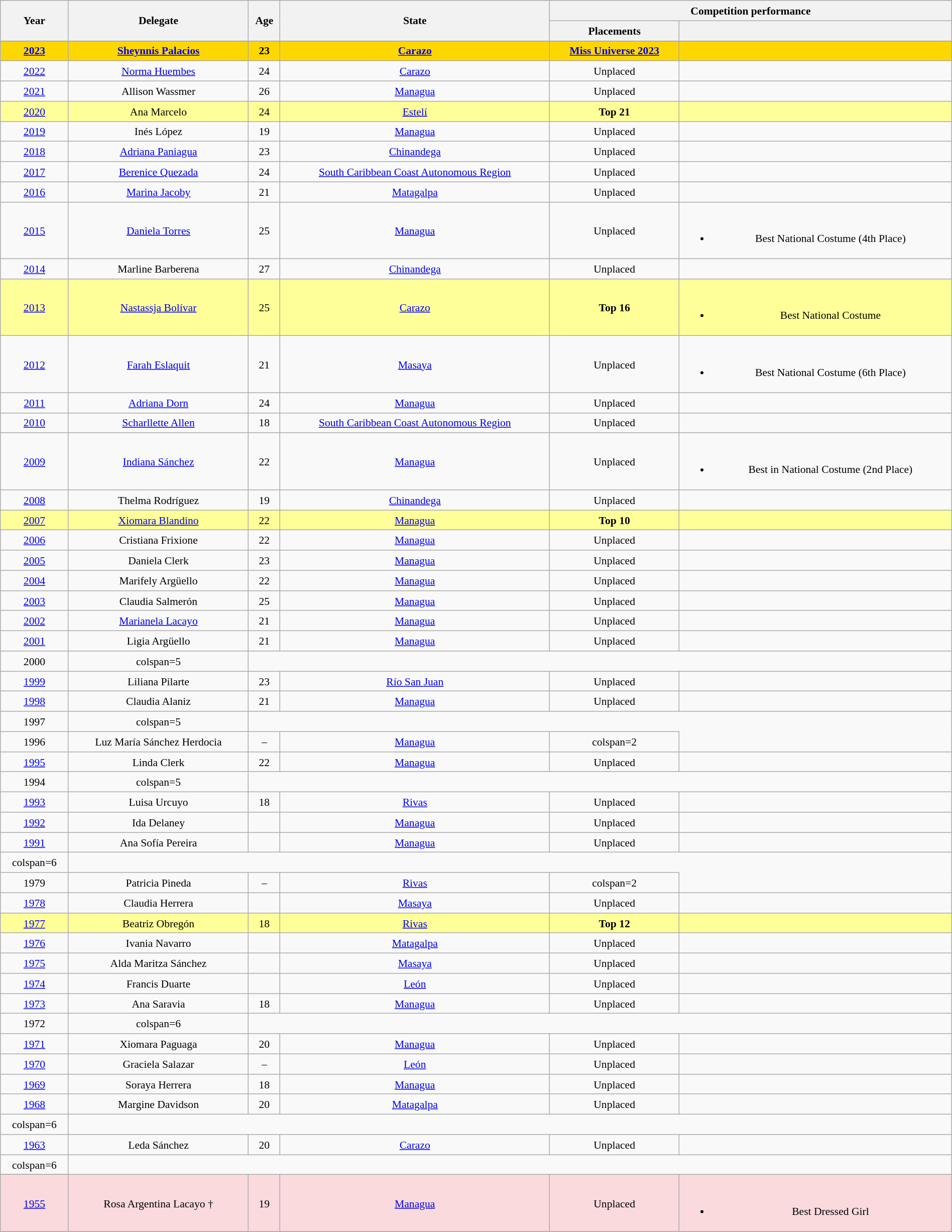<table class="wikitable" style="text-align:center; line-height:20px; font-size:90%; width:100%;">
<tr>
<th rowspan="2">Year</th>
<th rowspan="2">Delegate</th>
<th rowspan="2">Age</th>
<th rowspan="2">State</th>
<th colspan="2">Competition performance</th>
</tr>
<tr>
<th>Placements</th>
<th></th>
</tr>
<tr>
</tr>
<tr style="background-color:GOLD; font-weight: bold">
<td><a href='#'>2023</a></td>
<td><a href='#'>Sheynnis Palacios</a></td>
<td>23</td>
<td><a href='#'>Carazo</a></td>
<td><a href='#'>Miss Universe 2023</a></td>
<td></td>
</tr>
<tr>
<td><a href='#'>2022</a></td>
<td><a href='#'>Norma Huembes</a></td>
<td>24</td>
<td><a href='#'>Carazo</a></td>
<td>Unplaced</td>
<td></td>
</tr>
<tr>
<td><a href='#'>2021</a></td>
<td>Allison Wassmer</td>
<td>26</td>
<td><a href='#'>Managua</a></td>
<td>Unplaced</td>
<td></td>
</tr>
<tr style="background-color:#FFFF99;">
<td><a href='#'>2020</a></td>
<td>Ana Marcelo</td>
<td>24</td>
<td><a href='#'>Estelí</a></td>
<td><strong>Top 21</strong></td>
<td></td>
</tr>
<tr>
<td><a href='#'>2019</a></td>
<td>Inés López</td>
<td>19</td>
<td><a href='#'>Managua</a></td>
<td>Unplaced</td>
<td></td>
</tr>
<tr>
<td><a href='#'>2018</a></td>
<td><a href='#'>Adriana Paniagua</a></td>
<td>23</td>
<td><a href='#'>Chinandega</a></td>
<td>Unplaced</td>
<td></td>
</tr>
<tr>
<td><a href='#'>2017</a></td>
<td><a href='#'>Berenice Quezada</a></td>
<td>24</td>
<td><a href='#'>South Caribbean Coast Autonomous Region</a></td>
<td>Unplaced</td>
<td></td>
</tr>
<tr>
<td><a href='#'>2016</a></td>
<td><a href='#'>Marina Jacoby</a></td>
<td>21</td>
<td><a href='#'>Matagalpa</a></td>
<td>Unplaced</td>
<td></td>
</tr>
<tr>
<td><a href='#'>2015</a></td>
<td><a href='#'>Daniela Torres</a></td>
<td>25</td>
<td><a href='#'>Managua</a></td>
<td>Unplaced</td>
<td><br><ul><li>Best National Costume (4th Place)</li></ul></td>
</tr>
<tr>
<td><a href='#'>2014</a></td>
<td>Marline Barberena</td>
<td>27</td>
<td><a href='#'>Chinandega</a></td>
<td>Unplaced</td>
<td></td>
</tr>
<tr style="background-color:#FFFF99;">
<td><a href='#'>2013</a></td>
<td><a href='#'>Nastassja Bolívar</a></td>
<td>25</td>
<td><a href='#'>Carazo</a></td>
<td><strong>Top 16</strong></td>
<td><br><ul><li>Best National Costume</li></ul></td>
</tr>
<tr>
<td><a href='#'>2012</a></td>
<td><a href='#'>Farah Eslaquit</a></td>
<td>21</td>
<td><a href='#'>Masaya</a></td>
<td>Unplaced</td>
<td><br><ul><li>Best National Costume (6th Place)</li></ul></td>
</tr>
<tr>
<td><a href='#'>2011</a></td>
<td><a href='#'>Adriana Dorn</a></td>
<td>24</td>
<td><a href='#'>Managua</a></td>
<td>Unplaced</td>
<td></td>
</tr>
<tr>
<td><a href='#'>2010</a></td>
<td><a href='#'>Scharllette Allen</a></td>
<td>18</td>
<td><a href='#'>South Caribbean Coast Autonomous Region</a></td>
<td>Unplaced</td>
<td></td>
</tr>
<tr>
<td><a href='#'>2009</a></td>
<td><a href='#'>Indiana Sánchez</a></td>
<td>22</td>
<td><a href='#'>Managua</a></td>
<td>Unplaced</td>
<td><br><ul><li>Best in National Costume (2nd Place)</li></ul></td>
</tr>
<tr>
<td><a href='#'>2008</a></td>
<td>Thelma Rodríguez</td>
<td>19</td>
<td><a href='#'>Chinandega</a></td>
<td>Unplaced</td>
<td></td>
</tr>
<tr style="background-color:#FFFF99;">
<td><a href='#'>2007</a></td>
<td><a href='#'>Xiomara Blandino</a></td>
<td>22</td>
<td><a href='#'>Managua</a></td>
<td><strong>Top 10</strong></td>
<td></td>
</tr>
<tr>
<td><a href='#'>2006</a></td>
<td>Cristiana Frixione</td>
<td>22</td>
<td><a href='#'>Managua</a></td>
<td>Unplaced</td>
<td></td>
</tr>
<tr>
<td><a href='#'>2005</a></td>
<td>Daniela Clerk</td>
<td>23</td>
<td><a href='#'>Managua</a></td>
<td>Unplaced</td>
<td></td>
</tr>
<tr>
<td><a href='#'>2004</a></td>
<td>Marifely Argüello</td>
<td>22</td>
<td><a href='#'>Managua</a></td>
<td>Unplaced</td>
<td></td>
</tr>
<tr>
<td><a href='#'>2003</a></td>
<td>Claudia Salmerón</td>
<td>25</td>
<td><a href='#'>Managua</a></td>
<td>Unplaced</td>
<td></td>
</tr>
<tr>
<td><a href='#'>2002</a></td>
<td><a href='#'>Marianela Lacayo</a></td>
<td>21</td>
<td><a href='#'>Managua</a></td>
<td>Unplaced</td>
<td></td>
</tr>
<tr>
<td><a href='#'>2001</a></td>
<td>Ligia Argüello</td>
<td>21</td>
<td><a href='#'>Managua</a></td>
<td>Unplaced</td>
<td></td>
</tr>
<tr>
<td>2000</td>
<td>colspan=5 </td>
</tr>
<tr>
<td><a href='#'>1999</a></td>
<td>Liliana Pilarte</td>
<td>23</td>
<td><a href='#'>Río San Juan</a></td>
<td>Unplaced</td>
<td></td>
</tr>
<tr>
<td><a href='#'>1998</a></td>
<td>Claudia Alaniz</td>
<td>21</td>
<td><a href='#'>Managua</a></td>
<td>Unplaced</td>
<td></td>
</tr>
<tr>
<td>1997</td>
<td>colspan=5 </td>
</tr>
<tr>
<td>1996</td>
<td>Luz María Sánchez Herdocia</td>
<td>–</td>
<td><a href='#'>Managua</a></td>
<td>colspan=2 </td>
</tr>
<tr>
<td><a href='#'>1995</a></td>
<td>Linda Clerk</td>
<td>22</td>
<td><a href='#'>Managua</a></td>
<td>Unplaced</td>
<td></td>
</tr>
<tr>
<td>1994</td>
<td>colspan=5 </td>
</tr>
<tr>
<td><a href='#'>1993</a></td>
<td>Luisa Urcuyo</td>
<td>18</td>
<td><a href='#'>Rivas</a></td>
<td>Unplaced</td>
<td></td>
</tr>
<tr>
<td><a href='#'>1992</a></td>
<td>Ida Delaney</td>
<td></td>
<td><a href='#'>Managua</a></td>
<td>Unplaced</td>
<td></td>
</tr>
<tr>
<td><a href='#'>1991</a></td>
<td>Ana Sofía Pereira</td>
<td></td>
<td><a href='#'>Managua</a></td>
<td>Unplaced</td>
<td></td>
</tr>
<tr>
<td>colspan=6 </td>
</tr>
<tr>
<td>1979</td>
<td>Patricia Pineda</td>
<td>–</td>
<td><a href='#'>Rivas</a></td>
<td>colspan=2 </td>
</tr>
<tr>
<td><a href='#'>1978</a></td>
<td>Claudia Herrera</td>
<td></td>
<td><a href='#'>Masaya</a></td>
<td>Unplaced</td>
<td></td>
</tr>
<tr style="background-color:#FFFF99;">
<td><a href='#'>1977</a></td>
<td>Beatriz Obregón</td>
<td>18</td>
<td><a href='#'>Rivas</a></td>
<td><strong>Top 12</strong></td>
<td></td>
</tr>
<tr>
<td><a href='#'>1976</a></td>
<td>Ivania Navarro</td>
<td></td>
<td><a href='#'>Matagalpa</a></td>
<td>Unplaced</td>
<td></td>
</tr>
<tr>
<td><a href='#'>1975</a></td>
<td>Alda Maritza Sánchez</td>
<td></td>
<td><a href='#'>Masaya</a></td>
<td>Unplaced</td>
<td></td>
</tr>
<tr>
<td><a href='#'>1974</a></td>
<td>Francis Duarte</td>
<td></td>
<td><a href='#'>León</a></td>
<td>Unplaced</td>
<td></td>
</tr>
<tr>
<td><a href='#'>1973</a></td>
<td>Ana Saravia</td>
<td>18</td>
<td><a href='#'>Managua</a></td>
<td>Unplaced</td>
<td></td>
</tr>
<tr>
<td>1972</td>
<td>colspan=6 </td>
</tr>
<tr>
<td><a href='#'>1971</a></td>
<td>Xiomara Paguaga</td>
<td>20</td>
<td><a href='#'>Managua</a></td>
<td>Unplaced</td>
<td></td>
</tr>
<tr>
<td><a href='#'>1970</a></td>
<td>Graciela Salazar</td>
<td>–</td>
<td><a href='#'>León</a></td>
<td>Unplaced</td>
<td></td>
</tr>
<tr>
<td><a href='#'>1969</a></td>
<td>Soraya Herrera</td>
<td>18</td>
<td><a href='#'>Managua</a></td>
<td>Unplaced</td>
<td></td>
</tr>
<tr>
<td><a href='#'>1968</a></td>
<td>Margine Davidson</td>
<td>20</td>
<td><a href='#'>Matagalpa</a></td>
<td>Unplaced</td>
<td></td>
</tr>
<tr>
<td>colspan=6 </td>
</tr>
<tr>
<td><a href='#'>1963</a></td>
<td>Leda Sánchez</td>
<td>20</td>
<td><a href='#'>Carazo</a></td>
<td>Unplaced</td>
<td></td>
</tr>
<tr>
<td>colspan=6 </td>
</tr>
<tr>
</tr>
<tr style="background-color:#FADADD;">
<td><a href='#'>1955</a></td>
<td>Rosa Argentina Lacayo †</td>
<td>19</td>
<td><a href='#'>Managua</a></td>
<td>Unplaced</td>
<td><br><ul><li>Best Dressed Girl</li></ul></td>
</tr>
<tr>
</tr>
</table>
